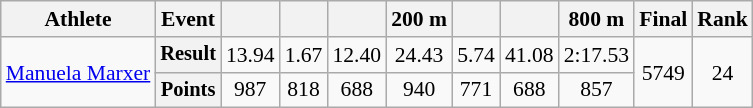<table class="wikitable" style="font-size:90%">
<tr>
<th>Athlete</th>
<th>Event</th>
<th></th>
<th></th>
<th></th>
<th>200 m</th>
<th></th>
<th></th>
<th>800 m</th>
<th>Final</th>
<th>Rank</th>
</tr>
<tr align=center>
<td rowspan=2 align=left><a href='#'>Manuela Marxer</a></td>
<th style="font-size:95%">Result</th>
<td>13.94</td>
<td>1.67</td>
<td>12.40</td>
<td>24.43</td>
<td>5.74</td>
<td>41.08</td>
<td>2:17.53</td>
<td rowspan=2>5749</td>
<td rowspan=2>24</td>
</tr>
<tr align=center>
<th style="font-size:95%">Points</th>
<td>987</td>
<td>818</td>
<td>688</td>
<td>940</td>
<td>771</td>
<td>688</td>
<td>857</td>
</tr>
</table>
